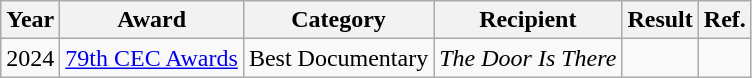<table class="wikitable">
<tr>
<th>Year</th>
<th>Award</th>
<th>Category</th>
<th>Recipient</th>
<th>Result</th>
<th>Ref.</th>
</tr>
<tr>
<td>2024</td>
<td><a href='#'>79th CEC Awards</a></td>
<td>Best Documentary</td>
<td><em>The Door Is There</em></td>
<td></td>
<td></td>
</tr>
</table>
